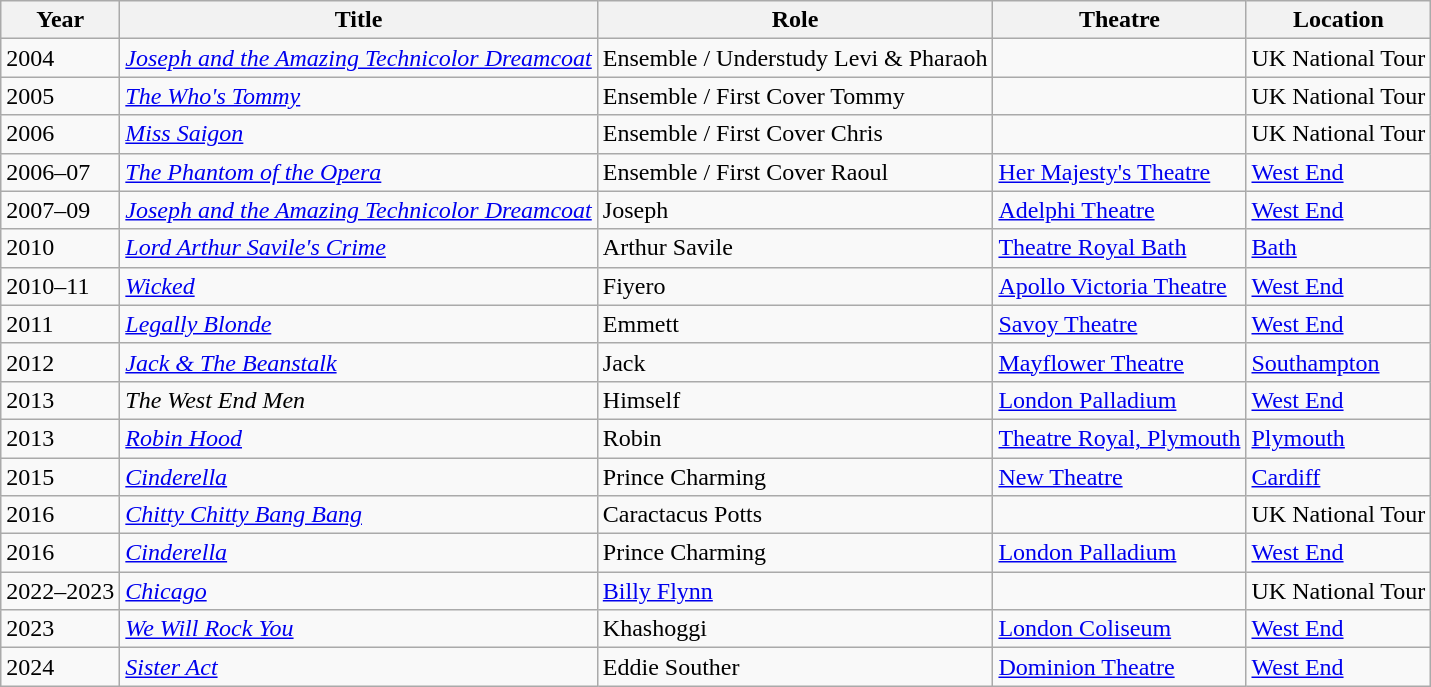<table class="wikitable">
<tr>
<th>Year</th>
<th>Title</th>
<th>Role</th>
<th>Theatre</th>
<th>Location</th>
</tr>
<tr>
<td>2004</td>
<td><em><a href='#'>Joseph and the Amazing Technicolor Dreamcoat</a></em></td>
<td>Ensemble / Understudy Levi & Pharaoh</td>
<td></td>
<td>UK National Tour</td>
</tr>
<tr>
<td>2005</td>
<td><em><a href='#'>The Who's Tommy</a></em></td>
<td>Ensemble / First Cover Tommy</td>
<td></td>
<td>UK National Tour</td>
</tr>
<tr>
<td>2006</td>
<td><em><a href='#'>Miss Saigon</a></em></td>
<td>Ensemble / First Cover Chris</td>
<td></td>
<td>UK National Tour</td>
</tr>
<tr>
<td>2006–07</td>
<td><em><a href='#'>The Phantom of the Opera</a></em></td>
<td>Ensemble / First Cover Raoul</td>
<td><a href='#'>Her Majesty's Theatre</a></td>
<td><a href='#'>West End</a></td>
</tr>
<tr>
<td>2007–09</td>
<td><em><a href='#'>Joseph and the Amazing Technicolor Dreamcoat</a></em></td>
<td>Joseph</td>
<td><a href='#'>Adelphi Theatre</a></td>
<td><a href='#'>West End</a></td>
</tr>
<tr>
<td>2010</td>
<td><em><a href='#'>Lord Arthur Savile's Crime</a></em></td>
<td>Arthur Savile</td>
<td><a href='#'>Theatre Royal Bath</a></td>
<td><a href='#'>Bath</a></td>
</tr>
<tr>
<td>2010–11</td>
<td><em><a href='#'>Wicked</a></em></td>
<td>Fiyero</td>
<td><a href='#'>Apollo Victoria Theatre</a></td>
<td><a href='#'>West End</a></td>
</tr>
<tr>
<td>2011</td>
<td><em><a href='#'>Legally Blonde</a></em></td>
<td>Emmett</td>
<td><a href='#'>Savoy Theatre</a></td>
<td><a href='#'>West End</a></td>
</tr>
<tr>
<td>2012</td>
<td><em><a href='#'>Jack & The Beanstalk</a></em></td>
<td>Jack</td>
<td><a href='#'>Mayflower Theatre</a></td>
<td><a href='#'>Southampton</a></td>
</tr>
<tr>
<td>2013</td>
<td><em>The West End Men</em></td>
<td>Himself</td>
<td><a href='#'>London Palladium</a></td>
<td><a href='#'>West End</a></td>
</tr>
<tr>
<td>2013</td>
<td><em><a href='#'>Robin Hood</a></em></td>
<td>Robin</td>
<td><a href='#'>Theatre Royal, Plymouth</a></td>
<td><a href='#'>Plymouth</a></td>
</tr>
<tr>
<td>2015</td>
<td><em><a href='#'>Cinderella</a></em></td>
<td>Prince Charming</td>
<td><a href='#'>New Theatre</a></td>
<td><a href='#'>Cardiff</a></td>
</tr>
<tr>
<td>2016</td>
<td><em><a href='#'>Chitty Chitty Bang Bang</a></em></td>
<td>Caractacus Potts</td>
<td></td>
<td>UK National Tour</td>
</tr>
<tr>
<td>2016</td>
<td><em><a href='#'>Cinderella</a></em></td>
<td>Prince Charming</td>
<td><a href='#'>London Palladium</a></td>
<td><a href='#'>West End</a></td>
</tr>
<tr>
<td>2022–2023</td>
<td><em><a href='#'>Chicago</a></em></td>
<td><a href='#'>Billy Flynn</a></td>
<td></td>
<td>UK National Tour</td>
</tr>
<tr>
<td>2023</td>
<td><em><a href='#'>We Will Rock You</a></em></td>
<td>Khashoggi</td>
<td><a href='#'>London Coliseum</a></td>
<td><a href='#'>West End</a></td>
</tr>
<tr>
<td>2024</td>
<td><em><a href='#'>Sister Act</a></em></td>
<td>Eddie Souther</td>
<td><a href='#'>Dominion Theatre</a></td>
<td><a href='#'>West End</a></td>
</tr>
</table>
